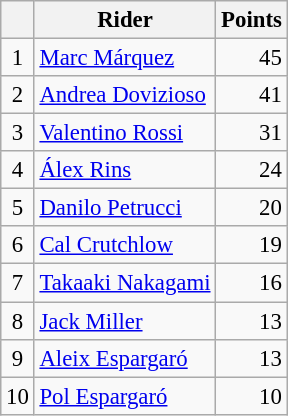<table class="wikitable" style="font-size: 95%;">
<tr>
<th></th>
<th>Rider</th>
<th>Points</th>
</tr>
<tr>
<td align=center>1</td>
<td> <a href='#'>Marc Márquez</a></td>
<td align=right>45</td>
</tr>
<tr>
<td align=center>2</td>
<td> <a href='#'>Andrea Dovizioso</a></td>
<td align=right>41</td>
</tr>
<tr>
<td align=center>3</td>
<td> <a href='#'>Valentino Rossi</a></td>
<td align=right>31</td>
</tr>
<tr>
<td align=center>4</td>
<td> <a href='#'>Álex Rins</a></td>
<td align=right>24</td>
</tr>
<tr>
<td align=center>5</td>
<td> <a href='#'>Danilo Petrucci</a></td>
<td align=right>20</td>
</tr>
<tr>
<td align=center>6</td>
<td> <a href='#'>Cal Crutchlow</a></td>
<td align=right>19</td>
</tr>
<tr>
<td align=center>7</td>
<td> <a href='#'>Takaaki Nakagami</a></td>
<td align=right>16</td>
</tr>
<tr>
<td align=center>8</td>
<td> <a href='#'>Jack Miller</a></td>
<td align=right>13</td>
</tr>
<tr>
<td align=center>9</td>
<td> <a href='#'>Aleix Espargaró</a></td>
<td align=right>13</td>
</tr>
<tr>
<td align=center>10</td>
<td> <a href='#'>Pol Espargaró</a></td>
<td align=right>10</td>
</tr>
</table>
